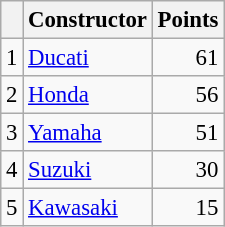<table class="wikitable" style="font-size: 95%;">
<tr>
<th></th>
<th>Constructor</th>
<th>Points</th>
</tr>
<tr>
<td align=center>1</td>
<td> <a href='#'>Ducati</a></td>
<td align=right>61</td>
</tr>
<tr>
<td align=center>2</td>
<td> <a href='#'>Honda</a></td>
<td align=right>56</td>
</tr>
<tr>
<td align=center>3</td>
<td> <a href='#'>Yamaha</a></td>
<td align=right>51</td>
</tr>
<tr>
<td align=center>4</td>
<td> <a href='#'>Suzuki</a></td>
<td align=right>30</td>
</tr>
<tr>
<td align=center>5</td>
<td> <a href='#'>Kawasaki</a></td>
<td align=right>15</td>
</tr>
</table>
